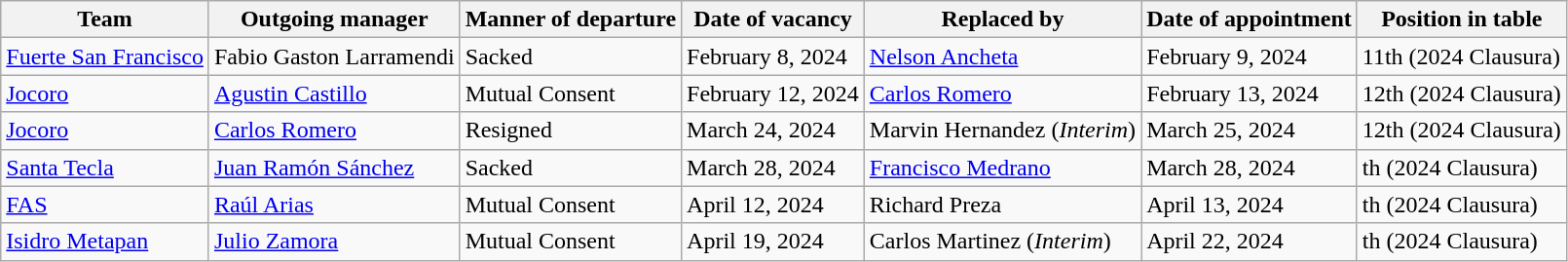<table class="wikitable">
<tr>
<th>Team</th>
<th>Outgoing manager</th>
<th>Manner of departure</th>
<th>Date of vacancy</th>
<th>Replaced by</th>
<th>Date of appointment</th>
<th>Position in table</th>
</tr>
<tr>
<td><a href='#'>Fuerte San Francisco</a></td>
<td> Fabio Gaston Larramendi</td>
<td>Sacked</td>
<td>February 8, 2024</td>
<td> <a href='#'>Nelson Ancheta</a></td>
<td>February 9, 2024</td>
<td>11th (2024 Clausura)</td>
</tr>
<tr>
<td><a href='#'>Jocoro</a></td>
<td> <a href='#'>Agustin Castillo</a></td>
<td>Mutual Consent</td>
<td>February 12, 2024</td>
<td> <a href='#'>Carlos Romero</a></td>
<td>February 13, 2024</td>
<td>12th (2024 Clausura)</td>
</tr>
<tr>
<td><a href='#'>Jocoro</a></td>
<td> <a href='#'>Carlos Romero</a></td>
<td>Resigned</td>
<td>March 24, 2024</td>
<td> Marvin Hernandez  (<em>Interim</em>)</td>
<td>March 25, 2024</td>
<td>12th (2024 Clausura)</td>
</tr>
<tr>
<td><a href='#'>Santa Tecla</a></td>
<td> <a href='#'>Juan Ramón Sánchez</a></td>
<td>Sacked</td>
<td>March 28, 2024</td>
<td> <a href='#'>Francisco Medrano</a></td>
<td>March 28, 2024</td>
<td>th (2024 Clausura)</td>
</tr>
<tr>
<td><a href='#'>FAS</a></td>
<td> <a href='#'>Raúl Arias</a></td>
<td>Mutual Consent</td>
<td>April 12, 2024</td>
<td> Richard Preza</td>
<td>April 13, 2024</td>
<td>th (2024 Clausura)</td>
</tr>
<tr>
<td><a href='#'>Isidro Metapan</a></td>
<td> <a href='#'>Julio Zamora</a></td>
<td>Mutual Consent</td>
<td>April 19, 2024</td>
<td> Carlos Martinez   (<em>Interim</em>)</td>
<td>April 22, 2024</td>
<td>th (2024 Clausura)</td>
</tr>
</table>
